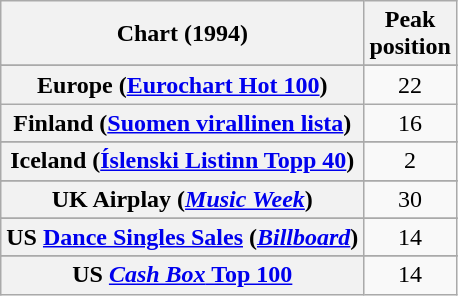<table class="wikitable sortable plainrowheaders" style="text-align:center">
<tr>
<th>Chart (1994)</th>
<th>Peak<br>position</th>
</tr>
<tr>
</tr>
<tr>
</tr>
<tr>
</tr>
<tr>
</tr>
<tr>
<th scope="row">Europe (<a href='#'>Eurochart Hot 100</a>)</th>
<td>22</td>
</tr>
<tr>
<th scope="row">Finland (<a href='#'>Suomen virallinen lista</a>)</th>
<td>16</td>
</tr>
<tr>
</tr>
<tr>
</tr>
<tr>
<th scope="row">Iceland (<a href='#'>Íslenski Listinn Topp 40</a>)</th>
<td>2</td>
</tr>
<tr>
</tr>
<tr>
</tr>
<tr>
</tr>
<tr>
</tr>
<tr>
</tr>
<tr>
</tr>
<tr>
</tr>
<tr>
</tr>
<tr>
</tr>
<tr>
<th scope="row">UK Airplay (<em><a href='#'>Music Week</a></em>)</th>
<td>30</td>
</tr>
<tr>
</tr>
<tr>
</tr>
<tr>
<th scope="row">US <a href='#'>Dance Singles Sales</a> (<em><a href='#'>Billboard</a></em>)</th>
<td>14</td>
</tr>
<tr>
</tr>
<tr>
</tr>
<tr>
<th scope="row">US <a href='#'><em>Cash Box</em> Top 100</a></th>
<td>14</td>
</tr>
</table>
